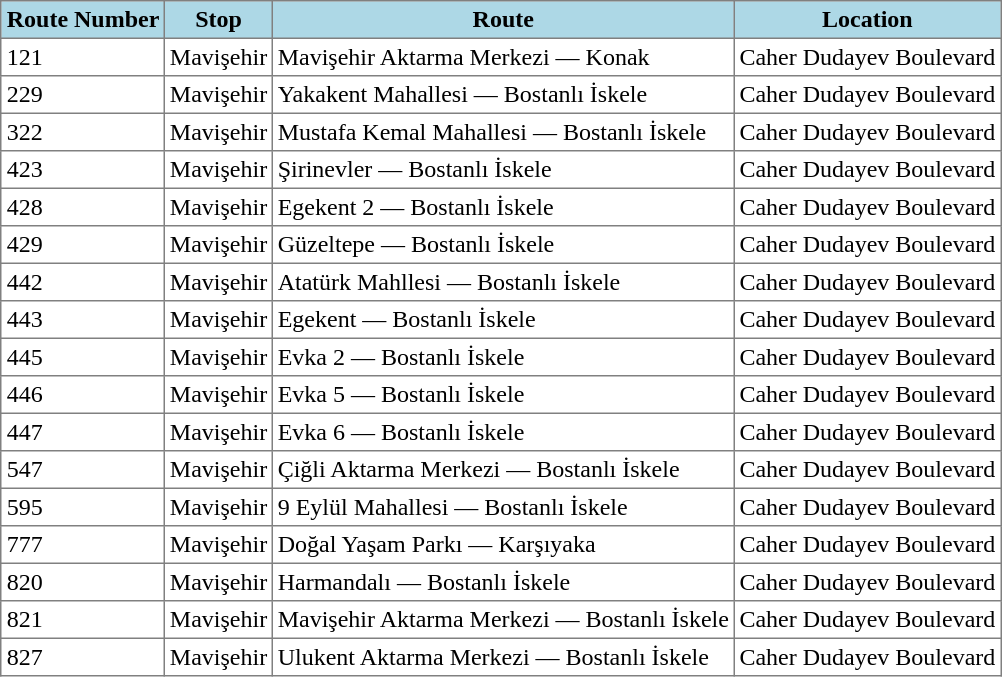<table class="toccolours" border="1" cellpadding="3" style="margin:1em auto; border-collapse:collapse">
<tr style="background:lightblue;">
<th>Route Number</th>
<th>Stop</th>
<th>Route</th>
<th>Location</th>
</tr>
<tr>
<td>121</td>
<td>Mavişehir</td>
<td>Mavişehir Aktarma Merkezi — Konak</td>
<td>Caher Dudayev Boulevard</td>
</tr>
<tr>
<td>229</td>
<td>Mavişehir</td>
<td>Yakakent Mahallesi — Bostanlı İskele</td>
<td>Caher Dudayev Boulevard</td>
</tr>
<tr>
<td>322</td>
<td>Mavişehir</td>
<td>Mustafa Kemal Mahallesi — Bostanlı İskele</td>
<td>Caher Dudayev Boulevard</td>
</tr>
<tr>
<td>423</td>
<td>Mavişehir</td>
<td>Şirinevler — Bostanlı İskele</td>
<td>Caher Dudayev Boulevard</td>
</tr>
<tr>
<td>428</td>
<td>Mavişehir</td>
<td>Egekent 2 — Bostanlı İskele</td>
<td>Caher Dudayev Boulevard</td>
</tr>
<tr>
<td>429</td>
<td>Mavişehir</td>
<td>Güzeltepe — Bostanlı İskele</td>
<td>Caher Dudayev Boulevard</td>
</tr>
<tr>
<td>442</td>
<td>Mavişehir</td>
<td>Atatürk Mahllesi — Bostanlı İskele</td>
<td>Caher Dudayev Boulevard</td>
</tr>
<tr>
<td>443</td>
<td>Mavişehir</td>
<td>Egekent — Bostanlı İskele</td>
<td>Caher Dudayev Boulevard</td>
</tr>
<tr>
<td>445</td>
<td>Mavişehir</td>
<td>Evka 2 — Bostanlı İskele</td>
<td>Caher Dudayev Boulevard</td>
</tr>
<tr>
<td>446</td>
<td>Mavişehir</td>
<td>Evka 5 — Bostanlı İskele</td>
<td>Caher Dudayev Boulevard</td>
</tr>
<tr>
<td>447</td>
<td>Mavişehir</td>
<td>Evka 6 — Bostanlı İskele</td>
<td>Caher Dudayev Boulevard</td>
</tr>
<tr>
<td>547</td>
<td>Mavişehir</td>
<td>Çiğli Aktarma Merkezi — Bostanlı İskele</td>
<td>Caher Dudayev Boulevard</td>
</tr>
<tr>
<td>595</td>
<td>Mavişehir</td>
<td>9 Eylül Mahallesi — Bostanlı İskele</td>
<td>Caher Dudayev Boulevard</td>
</tr>
<tr>
<td>777</td>
<td>Mavişehir</td>
<td>Doğal Yaşam Parkı — Karşıyaka</td>
<td>Caher Dudayev Boulevard</td>
</tr>
<tr>
<td>820</td>
<td>Mavişehir</td>
<td>Harmandalı — Bostanlı İskele</td>
<td>Caher Dudayev Boulevard</td>
</tr>
<tr>
<td>821</td>
<td>Mavişehir</td>
<td>Mavişehir Aktarma Merkezi — Bostanlı İskele</td>
<td>Caher Dudayev Boulevard</td>
</tr>
<tr>
<td>827</td>
<td>Mavişehir</td>
<td>Ulukent Aktarma Merkezi — Bostanlı İskele</td>
<td>Caher Dudayev Boulevard</td>
</tr>
</table>
